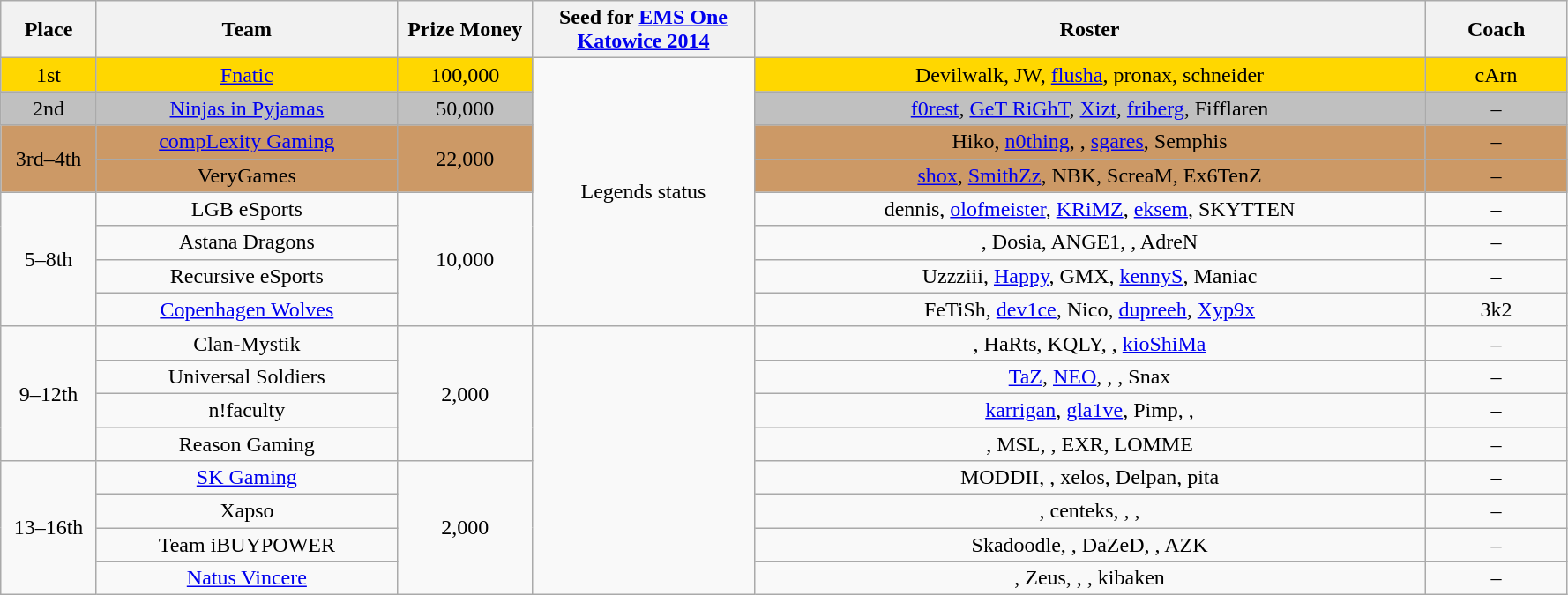<table class="wikitable" style="text-align:center">
<tr>
<th width="65px">Place</th>
<th width="220">Team</th>
<th width="95">Prize Money</th>
<th width="160px">Seed for <a href='#'>EMS One Katowice 2014</a></th>
<th width="500px">Roster</th>
<th width="100">Coach</th>
</tr>
<tr>
<td style="text-align:center; background:gold;">1st</td>
<td style="text-align:center; background:gold;"><a href='#'>Fnatic</a></td>
<td style="text-align:center; background:gold;">100,000</td>
<td rowspan="8">Legends status</td>
<td style="text-align:center; background:gold;">Devilwalk, JW, <a href='#'>flusha</a>, pronax, schneider</td>
<td style="text-align:center; background:gold;">cArn</td>
</tr>
<tr>
<td style="text-align:center; background:silver;">2nd</td>
<td style="text-align:center; background:silver;"><a href='#'>Ninjas in Pyjamas</a></td>
<td style="text-align:center; background:silver;">50,000</td>
<td style="text-align:center; background:silver;"><a href='#'>f0rest</a>, <a href='#'>GeT RiGhT</a>, <a href='#'>Xizt</a>, <a href='#'>friberg</a>, Fifflaren</td>
<td style="text-align:center; background:silver;">–</td>
</tr>
<tr>
<td style="text-align:center; background:#c96;" rowspan="2">3rd–4th</td>
<td style="text-align:center; background:#c96;"><a href='#'>compLexity Gaming</a></td>
<td style="text-align:center; background:#c96;" rowspan="2">22,000</td>
<td style="text-align:center; background:#c96;">Hiko, <a href='#'>n0thing</a>, , <a href='#'>sgares</a>, Semphis</td>
<td style="text-align:center; background:#c96;">–</td>
</tr>
<tr>
<td style="text-align:center; background:#c96;">VeryGames</td>
<td style="text-align:center; background:#c96;"><a href='#'>shox</a>, <a href='#'>SmithZz</a>, NBK, ScreaM, Ex6TenZ</td>
<td style="text-align:center; background:#c96;">–</td>
</tr>
<tr>
<td style="text-align:center" rowspan="4">5–8th</td>
<td>LGB eSports</td>
<td style="text-align:center" rowspan="4">10,000</td>
<td>dennis, <a href='#'>olofmeister</a>, <a href='#'>KRiMZ</a>, <a href='#'>eksem</a>, SKYTTEN</td>
<td>–</td>
</tr>
<tr>
<td>Astana Dragons</td>
<td>, Dosia, ANGE1, , AdreN</td>
<td>–</td>
</tr>
<tr>
<td>Recursive eSports</td>
<td>Uzzziii, <a href='#'>Happy</a>, GMX, <a href='#'>kennyS</a>, Maniac</td>
<td>–</td>
</tr>
<tr>
<td><a href='#'>Copenhagen Wolves</a></td>
<td>FeTiSh, <a href='#'>dev1ce</a>, Nico, <a href='#'>dupreeh</a>, <a href='#'>Xyp9x</a></td>
<td>3k2</td>
</tr>
<tr>
<td style="text-align:center" rowspan="4">9–12th</td>
<td>Clan-Mystik</td>
<td style="text-align:center" rowspan="4">2,000</td>
<td rowspan="8" style="text-align:center"></td>
<td>, HaRts, KQLY, , <a href='#'>kioShiMa</a></td>
<td>–</td>
</tr>
<tr>
<td>Universal Soldiers</td>
<td><a href='#'>TaZ</a>, <a href='#'>NEO</a>, , , Snax</td>
<td>–</td>
</tr>
<tr>
<td>n!faculty</td>
<td><a href='#'>karrigan</a>, <a href='#'>gla1ve</a>, Pimp, , </td>
<td>–</td>
</tr>
<tr>
<td>Reason Gaming</td>
<td>, MSL, , EXR, LOMME</td>
<td>–</td>
</tr>
<tr>
<td style="text-align:center" rowspan="4">13–16th</td>
<td><a href='#'>SK Gaming</a></td>
<td style="text-align:center" rowspan="4">2,000</td>
<td>MODDII, , xelos, Delpan, pita</td>
<td>–</td>
</tr>
<tr>
<td>Xapso</td>
<td>, centeks, , , </td>
<td>–</td>
</tr>
<tr>
<td>Team iBUYPOWER</td>
<td>Skadoodle, , DaZeD, , AZK</td>
<td>–</td>
</tr>
<tr>
<td><a href='#'>Natus Vincere</a></td>
<td>, Zeus, , , kibaken</td>
<td>–</td>
</tr>
</table>
